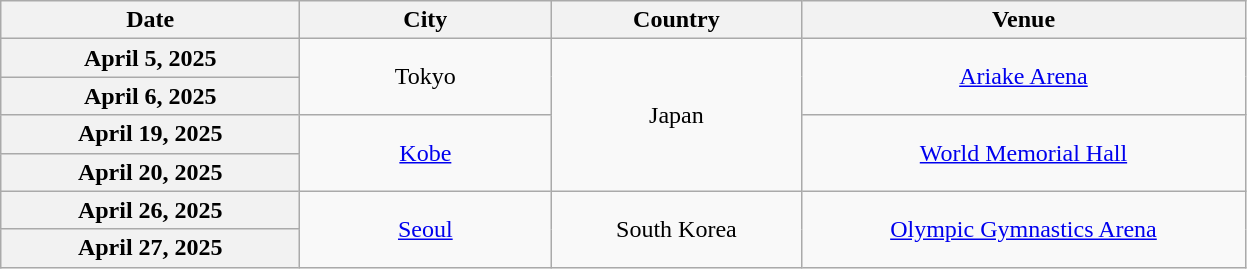<table class="wikitable plainrowheaders" style="text-align:center">
<tr>
<th scope="col" style="width:12em">Date</th>
<th scope="col" style="width:10em">City</th>
<th scope="col" style="width:10em">Country</th>
<th scope="col" style="width:18em">Venue</th>
</tr>
<tr>
<th scope="row" style="text-align:center">April 5, 2025</th>
<td rowspan="2">Tokyo</td>
<td rowspan="4">Japan</td>
<td rowspan="2"><a href='#'>Ariake Arena</a></td>
</tr>
<tr>
<th scope="row" style="text-align:center">April 6, 2025</th>
</tr>
<tr>
<th scope="row" style="text-align:center">April 19, 2025</th>
<td rowspan="2"><a href='#'>Kobe</a></td>
<td rowspan="2"><a href='#'>World Memorial Hall</a></td>
</tr>
<tr>
<th scope="row" style="text-align:center">April 20, 2025</th>
</tr>
<tr>
<th scope="row" style="text-align:center">April 26, 2025</th>
<td rowspan="2"><a href='#'>Seoul</a></td>
<td rowspan="2">South Korea</td>
<td rowspan="2"><a href='#'>Olympic Gymnastics Arena</a></td>
</tr>
<tr>
<th scope="row" style="text-align:center">April 27, 2025</th>
</tr>
</table>
